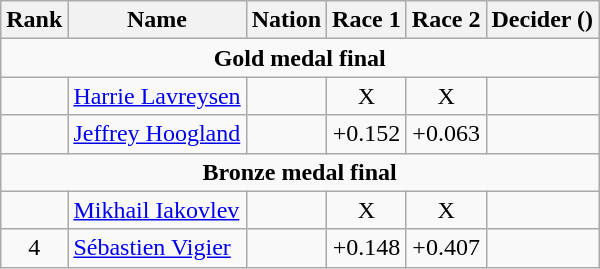<table class="wikitable" style="text-align:center">
<tr>
<th>Rank</th>
<th>Name</th>
<th>Nation</th>
<th>Race 1</th>
<th>Race 2</th>
<th>Decider ()</th>
</tr>
<tr>
<td colspan=6><strong>Gold medal final</strong></td>
</tr>
<tr>
<td></td>
<td align=left><a href='#'>Harrie Lavreysen</a></td>
<td align=left></td>
<td>X</td>
<td>X</td>
<td></td>
</tr>
<tr>
<td></td>
<td align=left><a href='#'>Jeffrey Hoogland</a></td>
<td align=left></td>
<td>+0.152</td>
<td>+0.063</td>
<td></td>
</tr>
<tr>
<td colspan=6><strong>Bronze medal final</strong></td>
</tr>
<tr>
<td></td>
<td align=left><a href='#'>Mikhail Iakovlev</a></td>
<td align=left></td>
<td>X</td>
<td>X</td>
<td></td>
</tr>
<tr>
<td>4</td>
<td align=left><a href='#'>Sébastien Vigier</a></td>
<td align=left></td>
<td>+0.148</td>
<td>+0.407</td>
<td></td>
</tr>
</table>
